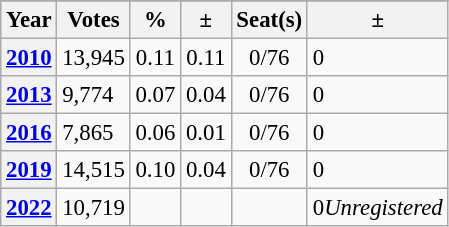<table class="wikitable" style="text-align:left; font-size:95%">
<tr>
</tr>
<tr>
<th>Year</th>
<th>Votes</th>
<th>%</th>
<th>±</th>
<th>Seat(s)</th>
<th>±</th>
</tr>
<tr>
<th><a href='#'>2010</a></th>
<td>13,945</td>
<td align=center>0.11</td>
<td align=center>0.11</td>
<td align=center>0/76</td>
<td>0</td>
</tr>
<tr>
<th><a href='#'>2013</a></th>
<td>9,774</td>
<td align=center>0.07</td>
<td align=center>0.04</td>
<td align=center>0/76</td>
<td>0</td>
</tr>
<tr>
<th><a href='#'>2016</a></th>
<td>7,865</td>
<td align=center>0.06</td>
<td align=center>0.01</td>
<td align=center>0/76</td>
<td>0</td>
</tr>
<tr>
<th><a href='#'>2019</a></th>
<td>14,515</td>
<td align=center>0.10</td>
<td align=center>0.04</td>
<td align=center>0/76</td>
<td>0</td>
</tr>
<tr>
<th><a href='#'>2022</a></th>
<td>10,719</td>
<td align=center></td>
<td></td>
<td></td>
<td>0<em>Unregistered</em></td>
</tr>
</table>
